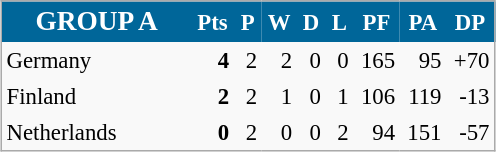<table align=center cellpadding="3" cellspacing="0" style="background: #f9f9f9; border: 1px #aaa solid; border-collapse: collapse; font-size: 95%;" width=330>
<tr bgcolor=#006699 style="color:white;">
<th width=34% style=font-size:120%><strong>GROUP A</strong></th>
<th width=5%>Pts</th>
<th width=5%>P</th>
<th width=5%>W</th>
<th width=5%>D</th>
<th width=5%>L</th>
<th width=5%>PF</th>
<th width=5%>PA</th>
<th width=5%>DP</th>
</tr>
<tr align=right>
<td align=left> Germany</td>
<td><strong>4</strong></td>
<td>2</td>
<td>2</td>
<td>0</td>
<td>0</td>
<td>165</td>
<td>95</td>
<td>+70</td>
</tr>
<tr align=right>
<td align=left> Finland</td>
<td><strong>2</strong></td>
<td>2</td>
<td>1</td>
<td>0</td>
<td>1</td>
<td>106</td>
<td>119</td>
<td>-13</td>
</tr>
<tr align=right>
<td align=left> Netherlands</td>
<td><strong>0</strong></td>
<td>2</td>
<td>0</td>
<td>0</td>
<td>2</td>
<td>94</td>
<td>151</td>
<td>-57</td>
</tr>
</table>
